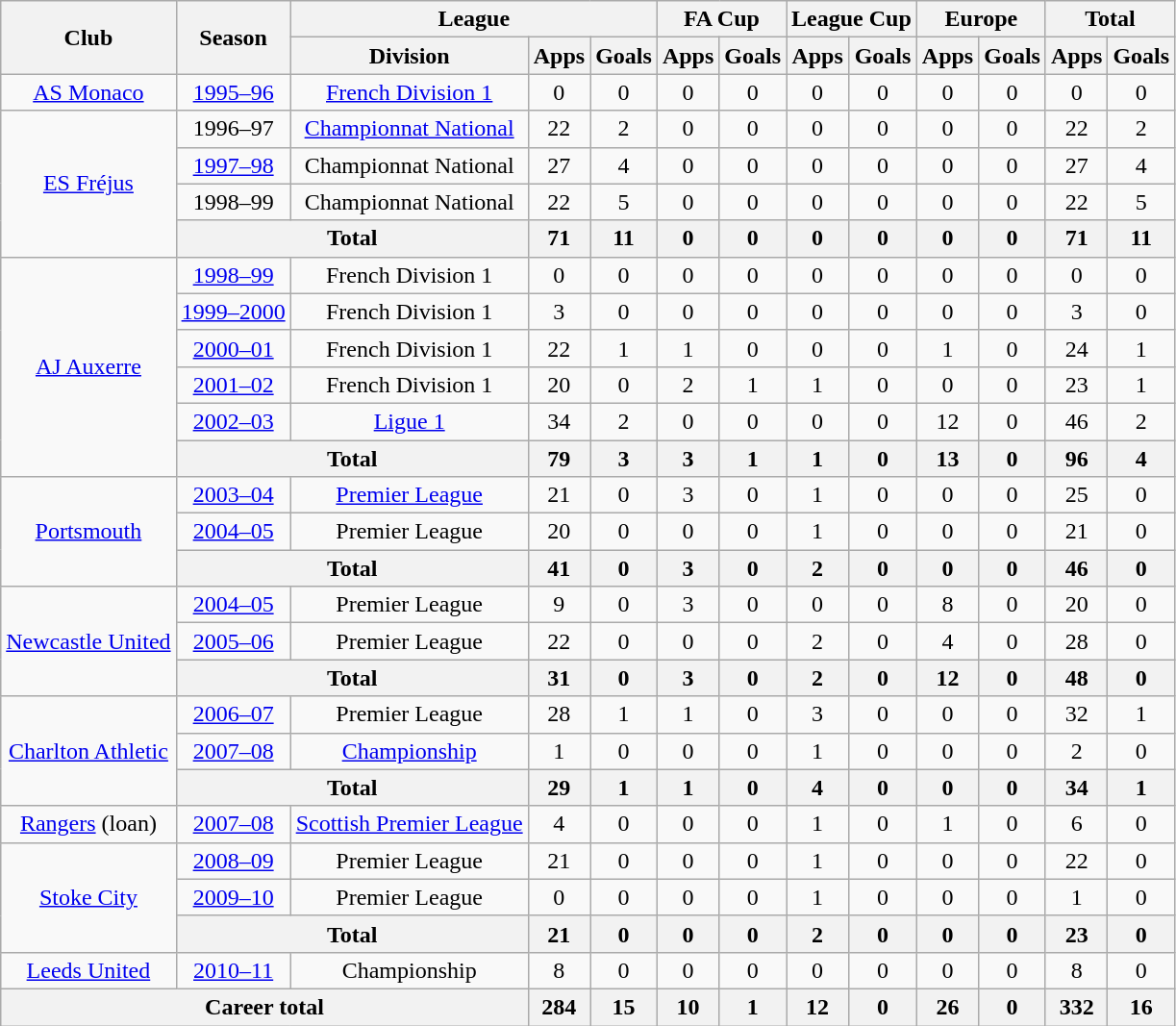<table class="wikitable" style="text-align: center">
<tr>
<th rowspan="2">Club</th>
<th rowspan="2">Season</th>
<th colspan="3">League</th>
<th colspan="2">FA Cup</th>
<th colspan="2">League Cup</th>
<th colspan="2">Europe</th>
<th colspan="2">Total</th>
</tr>
<tr>
<th>Division</th>
<th>Apps</th>
<th>Goals</th>
<th>Apps</th>
<th>Goals</th>
<th>Apps</th>
<th>Goals</th>
<th>Apps</th>
<th>Goals</th>
<th>Apps</th>
<th>Goals</th>
</tr>
<tr>
<td><a href='#'>AS Monaco</a></td>
<td><a href='#'>1995–96</a></td>
<td><a href='#'>French Division 1</a></td>
<td>0</td>
<td>0</td>
<td>0</td>
<td>0</td>
<td>0</td>
<td>0</td>
<td>0</td>
<td>0</td>
<td>0</td>
<td>0</td>
</tr>
<tr>
<td rowspan="4"><a href='#'>ES Fréjus</a></td>
<td>1996–97</td>
<td><a href='#'>Championnat National</a></td>
<td>22</td>
<td>2</td>
<td>0</td>
<td>0</td>
<td>0</td>
<td>0</td>
<td>0</td>
<td>0</td>
<td>22</td>
<td>2</td>
</tr>
<tr>
<td><a href='#'>1997–98</a></td>
<td>Championnat National</td>
<td>27</td>
<td>4</td>
<td>0</td>
<td>0</td>
<td>0</td>
<td>0</td>
<td>0</td>
<td>0</td>
<td>27</td>
<td>4</td>
</tr>
<tr>
<td>1998–99</td>
<td>Championnat National</td>
<td>22</td>
<td>5</td>
<td>0</td>
<td>0</td>
<td>0</td>
<td>0</td>
<td>0</td>
<td>0</td>
<td>22</td>
<td>5</td>
</tr>
<tr>
<th colspan="2">Total</th>
<th>71</th>
<th>11</th>
<th>0</th>
<th>0</th>
<th>0</th>
<th>0</th>
<th>0</th>
<th>0</th>
<th>71</th>
<th>11</th>
</tr>
<tr>
<td rowspan="6"><a href='#'>AJ Auxerre</a></td>
<td><a href='#'>1998–99</a></td>
<td>French Division 1</td>
<td>0</td>
<td>0</td>
<td>0</td>
<td>0</td>
<td>0</td>
<td>0</td>
<td>0</td>
<td>0</td>
<td>0</td>
<td>0</td>
</tr>
<tr>
<td><a href='#'>1999–2000</a></td>
<td>French Division 1</td>
<td>3</td>
<td>0</td>
<td>0</td>
<td>0</td>
<td>0</td>
<td>0</td>
<td>0</td>
<td>0</td>
<td>3</td>
<td>0</td>
</tr>
<tr>
<td><a href='#'>2000–01</a></td>
<td>French Division 1</td>
<td>22</td>
<td>1</td>
<td>1</td>
<td>0</td>
<td>0</td>
<td>0</td>
<td>1</td>
<td>0</td>
<td>24</td>
<td>1</td>
</tr>
<tr>
<td><a href='#'>2001–02</a></td>
<td>French Division 1</td>
<td>20</td>
<td>0</td>
<td>2</td>
<td>1</td>
<td>1</td>
<td>0</td>
<td>0</td>
<td>0</td>
<td>23</td>
<td>1</td>
</tr>
<tr>
<td><a href='#'>2002–03</a></td>
<td><a href='#'>Ligue 1</a></td>
<td>34</td>
<td>2</td>
<td>0</td>
<td>0</td>
<td>0</td>
<td>0</td>
<td>12</td>
<td>0</td>
<td>46</td>
<td>2</td>
</tr>
<tr>
<th colspan="2">Total</th>
<th>79</th>
<th>3</th>
<th>3</th>
<th>1</th>
<th>1</th>
<th>0</th>
<th>13</th>
<th>0</th>
<th>96</th>
<th>4</th>
</tr>
<tr>
<td rowspan="3"><a href='#'>Portsmouth</a></td>
<td><a href='#'>2003–04</a></td>
<td><a href='#'>Premier League</a></td>
<td>21</td>
<td>0</td>
<td>3</td>
<td>0</td>
<td>1</td>
<td>0</td>
<td>0</td>
<td>0</td>
<td>25</td>
<td>0</td>
</tr>
<tr>
<td><a href='#'>2004–05</a></td>
<td>Premier League</td>
<td>20</td>
<td>0</td>
<td>0</td>
<td>0</td>
<td>1</td>
<td>0</td>
<td>0</td>
<td>0</td>
<td>21</td>
<td>0</td>
</tr>
<tr>
<th colspan="2">Total</th>
<th>41</th>
<th>0</th>
<th>3</th>
<th>0</th>
<th>2</th>
<th>0</th>
<th>0</th>
<th>0</th>
<th>46</th>
<th>0</th>
</tr>
<tr>
<td rowspan="3"><a href='#'>Newcastle United</a></td>
<td><a href='#'>2004–05</a></td>
<td>Premier League</td>
<td>9</td>
<td>0</td>
<td>3</td>
<td>0</td>
<td>0</td>
<td>0</td>
<td>8</td>
<td>0</td>
<td>20</td>
<td>0</td>
</tr>
<tr>
<td><a href='#'>2005–06</a></td>
<td>Premier League</td>
<td>22</td>
<td>0</td>
<td>0</td>
<td>0</td>
<td>2</td>
<td>0</td>
<td>4</td>
<td>0</td>
<td>28</td>
<td>0</td>
</tr>
<tr>
<th colspan="2">Total</th>
<th>31</th>
<th>0</th>
<th>3</th>
<th>0</th>
<th>2</th>
<th>0</th>
<th>12</th>
<th>0</th>
<th>48</th>
<th>0</th>
</tr>
<tr>
<td rowspan="3"><a href='#'>Charlton Athletic</a></td>
<td><a href='#'>2006–07</a></td>
<td>Premier League</td>
<td>28</td>
<td>1</td>
<td>1</td>
<td>0</td>
<td>3</td>
<td>0</td>
<td>0</td>
<td>0</td>
<td>32</td>
<td>1</td>
</tr>
<tr>
<td><a href='#'>2007–08</a></td>
<td><a href='#'>Championship</a></td>
<td>1</td>
<td>0</td>
<td>0</td>
<td>0</td>
<td>1</td>
<td>0</td>
<td>0</td>
<td>0</td>
<td>2</td>
<td>0</td>
</tr>
<tr>
<th colspan="2">Total</th>
<th>29</th>
<th>1</th>
<th>1</th>
<th>0</th>
<th>4</th>
<th>0</th>
<th>0</th>
<th>0</th>
<th>34</th>
<th>1</th>
</tr>
<tr>
<td><a href='#'>Rangers</a> (loan)</td>
<td><a href='#'>2007–08</a></td>
<td><a href='#'>Scottish Premier League</a></td>
<td>4</td>
<td>0</td>
<td>0</td>
<td>0</td>
<td>1</td>
<td>0</td>
<td>1</td>
<td>0</td>
<td>6</td>
<td>0</td>
</tr>
<tr ->
<td rowspan="3"><a href='#'>Stoke City</a></td>
<td><a href='#'>2008–09</a></td>
<td>Premier League</td>
<td>21</td>
<td>0</td>
<td>0</td>
<td>0</td>
<td>1</td>
<td>0</td>
<td>0</td>
<td>0</td>
<td>22</td>
<td>0</td>
</tr>
<tr>
<td><a href='#'>2009–10</a></td>
<td>Premier League</td>
<td>0</td>
<td>0</td>
<td>0</td>
<td>0</td>
<td>1</td>
<td>0</td>
<td>0</td>
<td>0</td>
<td>1</td>
<td>0</td>
</tr>
<tr>
<th colspan="2">Total</th>
<th>21</th>
<th>0</th>
<th>0</th>
<th>0</th>
<th>2</th>
<th>0</th>
<th>0</th>
<th>0</th>
<th>23</th>
<th>0</th>
</tr>
<tr>
<td><a href='#'>Leeds United</a></td>
<td><a href='#'>2010–11</a></td>
<td>Championship</td>
<td>8</td>
<td>0</td>
<td>0</td>
<td>0</td>
<td>0</td>
<td>0</td>
<td>0</td>
<td>0</td>
<td>8</td>
<td>0</td>
</tr>
<tr>
<th colspan="3">Career total</th>
<th>284</th>
<th>15</th>
<th>10</th>
<th>1</th>
<th>12</th>
<th>0</th>
<th>26</th>
<th>0</th>
<th>332</th>
<th>16</th>
</tr>
</table>
